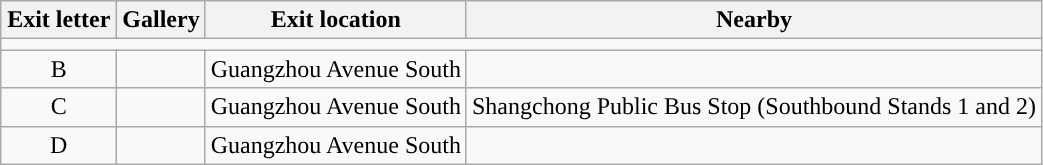<table class="wikitable">
<tr>
<th style="width:70px" colspan="3">Exit letter</th>
<th>Gallery</th>
<th>Exit location</th>
<th>Nearby</th>
</tr>
<tr style="background:#">
<td colspan = "6"></td>
</tr>
<tr>
<td align="center" colspan="3">B</td>
<td></td>
<td>Guangzhou Avenue South</td>
<td></td>
</tr>
<tr>
<td align="center" colspan="3">C</td>
<td></td>
<td>Guangzhou Avenue South</td>
<td>Shangchong Public Bus Stop (Southbound Stands 1 and 2)</td>
</tr>
<tr>
<td align="center" colspan="3">D</td>
<td></td>
<td>Guangzhou Avenue South</td>
<td></td>
</tr>
</table>
